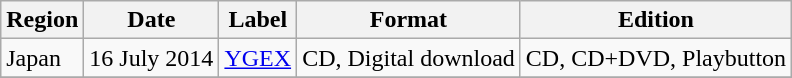<table class="wikitable">
<tr>
<th>Region</th>
<th>Date</th>
<th>Label</th>
<th>Format</th>
<th>Edition</th>
</tr>
<tr>
<td>Japan</td>
<td>16 July 2014</td>
<td><a href='#'>YGEX</a></td>
<td>CD, Digital download</td>
<td>CD, CD+DVD, Playbutton</td>
</tr>
<tr>
</tr>
</table>
